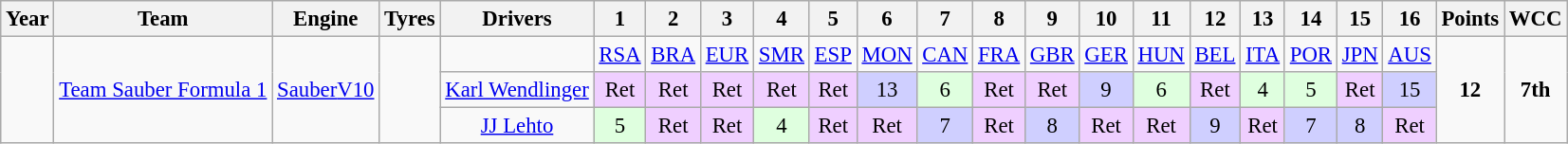<table class="wikitable" style="text-align:center; font-size:95%">
<tr>
<th>Year</th>
<th>Team</th>
<th>Engine</th>
<th>Tyres</th>
<th>Drivers</th>
<th>1</th>
<th>2</th>
<th>3</th>
<th>4</th>
<th>5</th>
<th>6</th>
<th>7</th>
<th>8</th>
<th>9</th>
<th>10</th>
<th>11</th>
<th>12</th>
<th>13</th>
<th>14</th>
<th>15</th>
<th>16</th>
<th>Points</th>
<th>WCC</th>
</tr>
<tr>
<td rowspan="3"></td>
<td rowspan="3"><a href='#'>Team Sauber Formula 1</a></td>
<td rowspan="3"><a href='#'>Sauber</a><a href='#'>V10</a></td>
<td rowspan="3"></td>
<td></td>
<td><a href='#'>RSA</a></td>
<td><a href='#'>BRA</a></td>
<td><a href='#'>EUR</a></td>
<td><a href='#'>SMR</a></td>
<td><a href='#'>ESP</a></td>
<td><a href='#'>MON</a></td>
<td><a href='#'>CAN</a></td>
<td><a href='#'>FRA</a></td>
<td><a href='#'>GBR</a></td>
<td><a href='#'>GER</a></td>
<td><a href='#'>HUN</a></td>
<td><a href='#'>BEL</a></td>
<td><a href='#'>ITA</a></td>
<td><a href='#'>POR</a></td>
<td><a href='#'>JPN</a></td>
<td><a href='#'>AUS</a></td>
<td rowspan="3"><strong>12</strong></td>
<td rowspan="3"><strong>7th</strong></td>
</tr>
<tr>
<td> <a href='#'>Karl Wendlinger</a></td>
<td style="background:#EFCFFF;">Ret</td>
<td style="background:#EFCFFF;">Ret</td>
<td style="background:#EFCFFF;">Ret</td>
<td style="background:#EFCFFF;">Ret</td>
<td style="background:#EFCFFF;">Ret</td>
<td style="background:#CFCFFF;">13</td>
<td style="background:#DFFFDF;">6</td>
<td style="background:#EFCFFF;">Ret</td>
<td style="background:#EFCFFF;">Ret</td>
<td style="background:#CFCFFF;">9</td>
<td style="background:#DFFFDF;">6</td>
<td style="background:#EFCFFF;">Ret</td>
<td style="background:#DFFFDF;">4</td>
<td style="background:#DFFFDF;">5</td>
<td style="background:#EFCFFF;">Ret</td>
<td style="background:#CFCFFF;">15</td>
</tr>
<tr>
<td> <a href='#'>JJ Lehto</a></td>
<td style="background:#DFFFDF;">5</td>
<td style="background:#EFCFFF;">Ret</td>
<td style="background:#EFCFFF;">Ret</td>
<td style="background:#DFFFDF;">4</td>
<td style="background:#EFCFFF;">Ret</td>
<td style="background:#EFCFFF;">Ret</td>
<td style="background:#CFCFFF;">7</td>
<td style="background:#EFCFFF;">Ret</td>
<td style="background:#CFCFFF;">8</td>
<td style="background:#EFCFFF;">Ret</td>
<td style="background:#EFCFFF;">Ret</td>
<td style="background:#CFCFFF;">9</td>
<td style="background:#EFCFFF;">Ret</td>
<td style="background:#CFCFFF;">7</td>
<td style="background:#CFCFFF;">8</td>
<td style="background:#EFCFFF;">Ret</td>
</tr>
</table>
